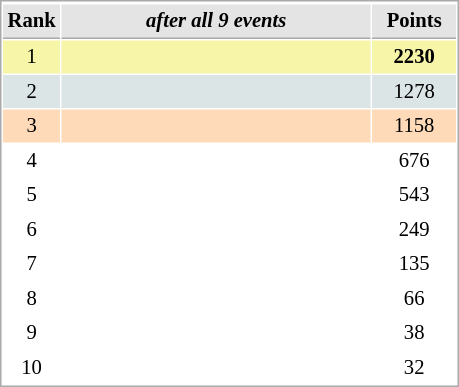<table cellspacing="1" cellpadding="3" style="border:1px solid #AAAAAA;font-size:86%">
<tr style="background-color: #E4E4E4;">
</tr>
<tr style="background-color: #E4E4E4;">
<th style="border-bottom:1px solid #AAAAAA; width: 10px;">Rank</th>
<th style="border-bottom:1px solid #AAAAAA; width: 200px;"><em>after all 9 events</em></th>
<th style="border-bottom:1px solid #AAAAAA; width: 50px;">Points</th>
</tr>
<tr style="background:#f7f6a8;">
<td align=center>1</td>
<td><strong></strong></td>
<td align=center><strong>2230</strong></td>
</tr>
<tr style="background:#dce5e5;">
<td align=center>2</td>
<td></td>
<td align=center>1278</td>
</tr>
<tr style="background:#ffdab9;">
<td align=center>3</td>
<td></td>
<td align=center>1158</td>
</tr>
<tr>
<td align=center>4</td>
<td></td>
<td align=center>676</td>
</tr>
<tr>
<td align=center>5</td>
<td></td>
<td align=center>543</td>
</tr>
<tr>
<td align=center>6</td>
<td></td>
<td align=center>249</td>
</tr>
<tr>
<td align=center>7</td>
<td></td>
<td align=center>135</td>
</tr>
<tr>
<td align=center>8</td>
<td></td>
<td align=center>66</td>
</tr>
<tr>
<td align=center>9</td>
<td></td>
<td align=center>38</td>
</tr>
<tr>
<td align=center>10</td>
<td><br></td>
<td align=center>32</td>
</tr>
</table>
